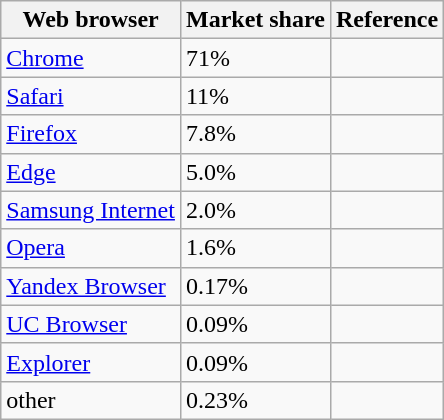<table class="wikitable sortable">
<tr>
<th>Web browser</th>
<th>Market share</th>
<th>Reference</th>
</tr>
<tr>
<td><a href='#'>Chrome</a></td>
<td>71%</td>
<td></td>
</tr>
<tr>
<td><a href='#'>Safari</a></td>
<td>11%</td>
<td></td>
</tr>
<tr>
<td><a href='#'>Firefox</a></td>
<td>7.8%</td>
<td></td>
</tr>
<tr>
<td><a href='#'>Edge</a></td>
<td>5.0%</td>
<td></td>
</tr>
<tr>
<td><a href='#'>Samsung Internet</a></td>
<td>2.0%</td>
<td></td>
</tr>
<tr>
<td><a href='#'>Opera</a></td>
<td>1.6%</td>
<td></td>
</tr>
<tr>
<td><a href='#'>Yandex Browser</a></td>
<td>0.17%</td>
<td></td>
</tr>
<tr>
<td><a href='#'>UC Browser</a></td>
<td>0.09%</td>
<td></td>
</tr>
<tr>
<td><a href='#'>Explorer</a></td>
<td>0.09%</td>
<td></td>
</tr>
<tr>
<td>other</td>
<td>0.23%</td>
<td></td>
</tr>
</table>
